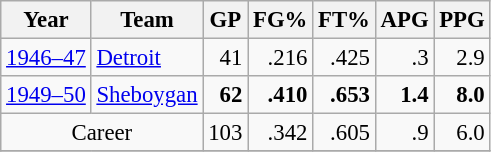<table class="wikitable sortable" style="font-size:95%; text-align:right;">
<tr>
<th>Year</th>
<th>Team</th>
<th>GP</th>
<th>FG%</th>
<th>FT%</th>
<th>APG</th>
<th>PPG</th>
</tr>
<tr>
<td style="text-align:left;"><a href='#'>1946–47</a></td>
<td style="text-align:left;"><a href='#'>Detroit</a></td>
<td>41</td>
<td>.216</td>
<td>.425</td>
<td>.3</td>
<td>2.9</td>
</tr>
<tr>
<td style="text-align:left;"><a href='#'>1949–50</a></td>
<td style="text-align:left;"><a href='#'>Sheboygan</a></td>
<td><strong>62</strong></td>
<td><strong>.410</strong></td>
<td><strong>.653</strong></td>
<td><strong>1.4</strong></td>
<td><strong>8.0</strong></td>
</tr>
<tr>
<td style="text-align:center;" colspan="2">Career</td>
<td>103</td>
<td>.342</td>
<td>.605</td>
<td>.9</td>
<td>6.0</td>
</tr>
<tr>
</tr>
</table>
